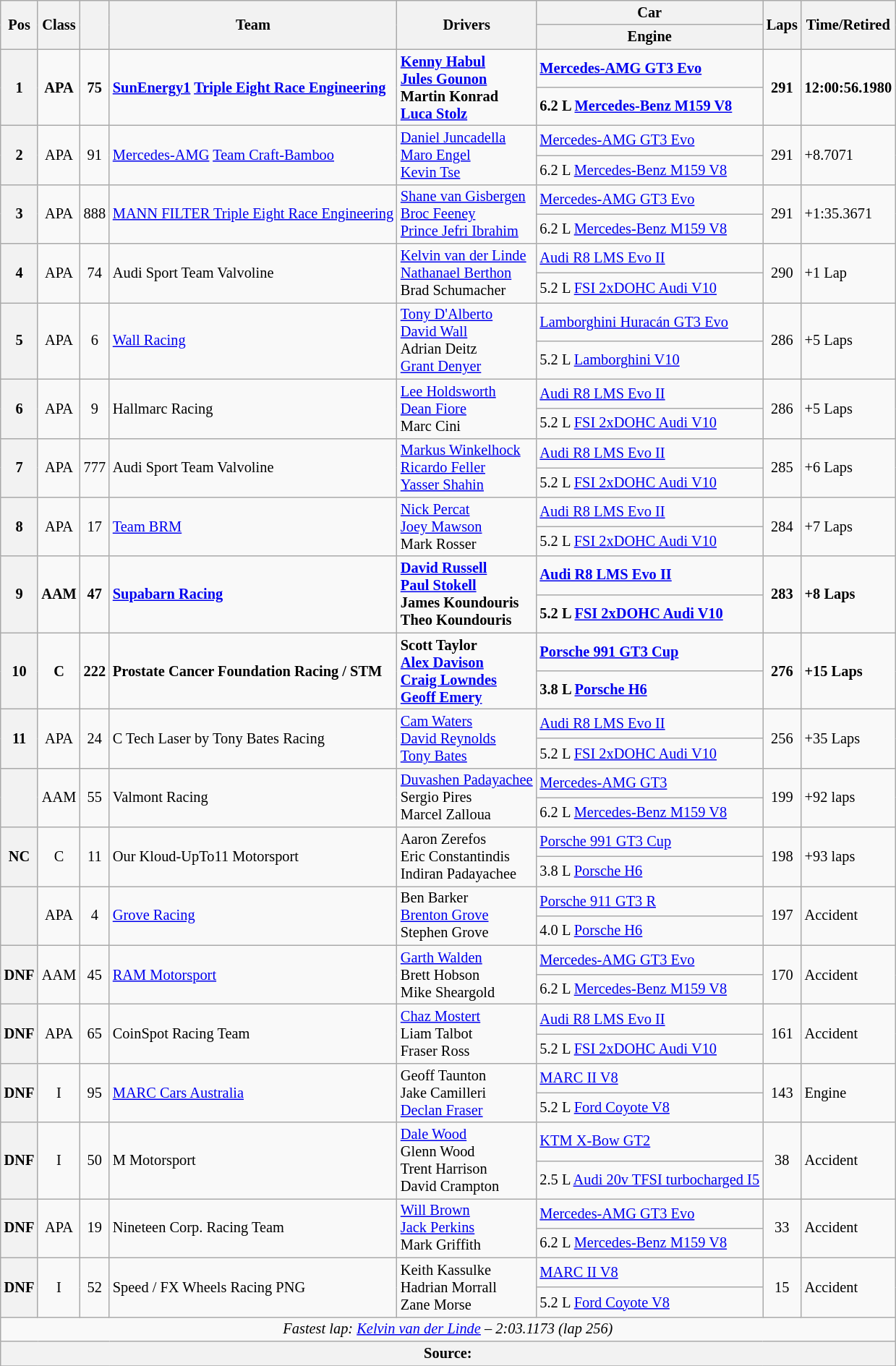<table class="wikitable" style="font-size: 85%">
<tr>
<th rowspan=2>Pos</th>
<th rowspan="2">Class</th>
<th rowspan="2"></th>
<th rowspan="2">Team</th>
<th rowspan="2">Drivers</th>
<th rowspan="1">Car</th>
<th rowspan=2>Laps</th>
<th rowspan=2>Time/Retired</th>
</tr>
<tr>
<th>Engine</th>
</tr>
<tr style="font-weight: bold">
<th rowspan=2>1</th>
<td rowspan=2 align=center>APA</td>
<td rowspan=2 align=center>75</td>
<td rowspan=2> <a href='#'>SunEnergy1</a> <a href='#'>Triple Eight Race Engineering</a></td>
<td rowspan=2> <a href='#'>Kenny Habul</a><br> <a href='#'>Jules Gounon</a><br> Martin Konrad<br> <a href='#'>Luca Stolz</a></td>
<td><a href='#'>Mercedes-AMG GT3 Evo</a></td>
<td rowspan=2 align=center>291</td>
<td rowspan=2>12:00:56.1980</td>
</tr>
<tr style="font-weight: bold">
<td>6.2 L <a href='#'>Mercedes-Benz M159 V8</a></td>
</tr>
<tr>
<th rowspan=2>2</th>
<td rowspan=2 align=center>APA</td>
<td rowspan=2 align=center>91</td>
<td rowspan=2> <a href='#'>Mercedes-AMG</a> <a href='#'>Team Craft-Bamboo</a></td>
<td rowspan=2> <a href='#'>Daniel Juncadella</a><br> <a href='#'>Maro Engel</a><br> <a href='#'>Kevin Tse</a></td>
<td><a href='#'>Mercedes-AMG GT3 Evo</a></td>
<td rowspan=2 align=center>291</td>
<td rowspan=2>+8.7071</td>
</tr>
<tr>
<td>6.2 L <a href='#'>Mercedes-Benz M159 V8</a></td>
</tr>
<tr>
<th rowspan=2>3</th>
<td rowspan=2 align=center>APA</td>
<td rowspan=2 align=center>888</td>
<td rowspan=2> <a href='#'>MANN FILTER Triple Eight Race Engineering</a></td>
<td rowspan=2> <a href='#'>Shane van Gisbergen</a><br> <a href='#'>Broc Feeney</a><br> <a href='#'>Prince Jefri Ibrahim</a></td>
<td><a href='#'>Mercedes-AMG GT3 Evo</a></td>
<td rowspan=2 align=center>291</td>
<td rowspan=2>+1:35.3671</td>
</tr>
<tr>
<td>6.2 L <a href='#'>Mercedes-Benz M159 V8</a></td>
</tr>
<tr>
<th rowspan=2>4</th>
<td rowspan=2 align=center>APA</td>
<td rowspan=2 align=center>74</td>
<td rowspan=2> Audi Sport Team Valvoline</td>
<td rowspan=2> <a href='#'>Kelvin van der Linde</a><br> <a href='#'>Nathanael Berthon</a><br> Brad Schumacher</td>
<td><a href='#'>Audi R8 LMS Evo II</a></td>
<td rowspan=2 align=center>290</td>
<td rowspan=2>+1 Lap</td>
</tr>
<tr>
<td>5.2 L <a href='#'>FSI 2xDOHC Audi V10</a></td>
</tr>
<tr>
<th rowspan=2>5</th>
<td rowspan=2 align=center>APA</td>
<td rowspan=2 align=center>6</td>
<td rowspan=2> <a href='#'>Wall Racing</a></td>
<td rowspan=2> <a href='#'>Tony D'Alberto</a><br> <a href='#'>David Wall</a><br> Adrian Deitz<br> <a href='#'>Grant Denyer</a></td>
<td><a href='#'>Lamborghini Huracán GT3 Evo</a></td>
<td rowspan=2 align=center>286</td>
<td rowspan=2>+5 Laps</td>
</tr>
<tr>
<td>5.2 L <a href='#'>Lamborghini V10</a></td>
</tr>
<tr>
<th rowspan=2>6</th>
<td rowspan=2 align=center>APA</td>
<td rowspan=2 align=center>9</td>
<td rowspan=2> Hallmarc Racing</td>
<td rowspan=2> <a href='#'>Lee Holdsworth</a><br> <a href='#'>Dean Fiore</a><br> Marc Cini</td>
<td><a href='#'>Audi R8 LMS Evo II</a></td>
<td rowspan=2 align=center>286</td>
<td rowspan=2>+5 Laps</td>
</tr>
<tr>
<td>5.2 L <a href='#'>FSI 2xDOHC Audi V10</a></td>
</tr>
<tr>
<th rowspan=2>7</th>
<td rowspan=2 align=center>APA</td>
<td rowspan=2 align=center>777</td>
<td rowspan=2> Audi Sport Team Valvoline</td>
<td rowspan=2> <a href='#'>Markus Winkelhock</a><br> <a href='#'>Ricardo Feller</a><br> <a href='#'>Yasser Shahin</a></td>
<td><a href='#'>Audi R8 LMS Evo II</a></td>
<td rowspan=2 align=center>285</td>
<td rowspan=2>+6 Laps</td>
</tr>
<tr>
<td>5.2 L <a href='#'>FSI 2xDOHC Audi V10</a></td>
</tr>
<tr>
<th rowspan=2>8</th>
<td rowspan=2 align=center>APA</td>
<td rowspan=2 align=center>17</td>
<td rowspan=2> <a href='#'>Team BRM</a></td>
<td rowspan=2> <a href='#'>Nick Percat</a><br> <a href='#'>Joey Mawson</a><br> Mark Rosser</td>
<td><a href='#'>Audi R8 LMS Evo II</a></td>
<td rowspan=2 align=center>284</td>
<td rowspan=2>+7 Laps</td>
</tr>
<tr>
<td>5.2 L <a href='#'>FSI 2xDOHC Audi V10</a></td>
</tr>
<tr style="font-weight: bold">
<th rowspan=2>9</th>
<td rowspan=2 align=center>AAM</td>
<td rowspan=2 align=center>47</td>
<td rowspan=2> <a href='#'>Supabarn Racing</a></td>
<td rowspan=2> <a href='#'>David Russell</a><br> <a href='#'>Paul Stokell</a><br> James Koundouris<br> Theo Koundouris</td>
<td><a href='#'>Audi R8 LMS Evo II</a></td>
<td rowspan=2 align=center>283</td>
<td rowspan=2>+8 Laps</td>
</tr>
<tr style="font-weight: bold">
<td>5.2 L <a href='#'>FSI 2xDOHC Audi V10</a></td>
</tr>
<tr style="font-weight: bold">
<th rowspan=2>10</th>
<td rowspan=2 align=center>C</td>
<td rowspan=2 align=center>222</td>
<td rowspan=2> Prostate Cancer Foundation Racing / STM</td>
<td rowspan=2> Scott Taylor<br> <a href='#'>Alex Davison</a><br> <a href='#'>Craig Lowndes</a><br> <a href='#'>Geoff Emery</a></td>
<td><a href='#'>Porsche 991 GT3 Cup</a></td>
<td rowspan=2 align=center>276</td>
<td rowspan=2>+15 Laps</td>
</tr>
<tr style="font-weight: bold">
<td>3.8 L <a href='#'>Porsche H6</a></td>
</tr>
<tr>
<th rowspan=2>11</th>
<td rowspan=2 align=center>APA</td>
<td rowspan=2 align=center>24</td>
<td rowspan=2> C Tech Laser by Tony Bates Racing</td>
<td rowspan=2> <a href='#'>Cam Waters</a><br> <a href='#'>David Reynolds</a><br> <a href='#'>Tony Bates</a></td>
<td><a href='#'>Audi R8 LMS Evo II</a></td>
<td rowspan=2 align=center>256</td>
<td rowspan=2>+35 Laps</td>
</tr>
<tr>
<td>5.2 L <a href='#'>FSI 2xDOHC Audi V10</a></td>
</tr>
<tr>
<th rowspan=2></th>
<td rowspan=2 align=center>AAM</td>
<td rowspan=2 align=center>55</td>
<td rowspan=2> Valmont Racing</td>
<td rowspan=2> <a href='#'>Duvashen Padayachee</a><br> Sergio Pires<br> Marcel Zalloua</td>
<td><a href='#'>Mercedes-AMG GT3</a></td>
<td rowspan=2 align=center>199</td>
<td rowspan=2>+92 laps</td>
</tr>
<tr>
<td>6.2 L <a href='#'>Mercedes-Benz M159 V8</a></td>
</tr>
<tr>
<th rowspan=2>NC</th>
<td rowspan=2 align=center>C</td>
<td rowspan=2 align=center>11</td>
<td rowspan=2> Our Kloud-UpTo11 Motorsport</td>
<td rowspan=2> Aaron Zerefos<br> Eric Constantindis<br> Indiran Padayachee</td>
<td><a href='#'>Porsche 991 GT3 Cup</a></td>
<td rowspan=2 align=center>198</td>
<td rowspan=2>+93 laps</td>
</tr>
<tr>
<td>3.8 L <a href='#'>Porsche H6</a></td>
</tr>
<tr>
<th rowspan=2></th>
<td rowspan=2 align=center>APA</td>
<td rowspan=2 align=center>4</td>
<td rowspan=2> <a href='#'>Grove Racing</a></td>
<td rowspan=2> Ben Barker<br> <a href='#'>Brenton Grove</a><br> Stephen Grove</td>
<td><a href='#'>Porsche 911 GT3 R</a></td>
<td rowspan=2 align=center>197</td>
<td rowspan=2>Accident</td>
</tr>
<tr>
<td>4.0 L <a href='#'>Porsche H6</a></td>
</tr>
<tr>
<th rowspan=2>DNF</th>
<td rowspan=2 align=center>AAM</td>
<td rowspan=2 align=center>45</td>
<td rowspan=2> <a href='#'>RAM Motorsport</a></td>
<td rowspan=2> <a href='#'>Garth Walden</a><br> Brett Hobson<br> Mike Sheargold</td>
<td><a href='#'>Mercedes-AMG GT3 Evo</a></td>
<td rowspan=2 align=center>170</td>
<td rowspan=2>Accident</td>
</tr>
<tr>
<td>6.2 L <a href='#'>Mercedes-Benz M159 V8</a></td>
</tr>
<tr>
<th rowspan=2>DNF</th>
<td rowspan=2 align=center>APA</td>
<td rowspan=2 align=center>65</td>
<td rowspan=2> CoinSpot Racing Team</td>
<td rowspan=2> <a href='#'>Chaz Mostert</a><br> Liam Talbot<br> Fraser Ross</td>
<td><a href='#'>Audi R8 LMS Evo II</a></td>
<td rowspan=2 align=center>161</td>
<td rowspan=2>Accident</td>
</tr>
<tr>
<td>5.2 L <a href='#'>FSI 2xDOHC Audi V10</a></td>
</tr>
<tr>
<th rowspan=2>DNF</th>
<td rowspan=2 align=center>I</td>
<td rowspan=2 align=center>95</td>
<td rowspan=2> <a href='#'>MARC Cars Australia</a></td>
<td rowspan=2> Geoff Taunton<br> Jake Camilleri<br> <a href='#'>Declan Fraser</a></td>
<td><a href='#'>MARC II V8</a></td>
<td rowspan=2 align=center>143</td>
<td rowspan=2>Engine</td>
</tr>
<tr>
<td>5.2 L <a href='#'>Ford Coyote V8</a></td>
</tr>
<tr>
<th rowspan=2>DNF</th>
<td rowspan=2 align=center>I</td>
<td rowspan=2 align=center>50</td>
<td rowspan=2> M Motorsport</td>
<td rowspan=2> <a href='#'>Dale Wood</a><br> Glenn Wood<br> Trent Harrison<br> David Crampton</td>
<td><a href='#'>KTM X-Bow GT2</a></td>
<td rowspan=2 align=center>38</td>
<td rowspan=2>Accident</td>
</tr>
<tr>
<td>2.5 L <a href='#'>Audi 20v TFSI turbocharged I5</a></td>
</tr>
<tr>
<th rowspan=2>DNF</th>
<td rowspan=2 align=center>APA</td>
<td rowspan=2 align=center>19</td>
<td rowspan=2> Nineteen Corp. Racing Team</td>
<td rowspan=2> <a href='#'>Will Brown</a><br> <a href='#'>Jack Perkins</a><br> Mark Griffith</td>
<td><a href='#'>Mercedes-AMG GT3 Evo</a></td>
<td rowspan=2 align=center>33</td>
<td rowspan=2>Accident</td>
</tr>
<tr>
<td>6.2 L <a href='#'>Mercedes-Benz M159 V8</a></td>
</tr>
<tr>
<th rowspan=2>DNF</th>
<td rowspan=2 align=center>I</td>
<td rowspan=2 align=center>52</td>
<td rowspan=2> Speed / FX Wheels Racing PNG</td>
<td rowspan=2> Keith Kassulke<br> Hadrian Morrall<br> Zane Morse</td>
<td><a href='#'>MARC II V8</a></td>
<td rowspan=2 align=center>15</td>
<td rowspan=2>Accident</td>
</tr>
<tr>
<td>5.2 L <a href='#'>Ford Coyote V8</a></td>
</tr>
<tr>
<td align="center" colspan="8"><em>Fastest lap:  <a href='#'>Kelvin van der Linde</a> – 2:03.1173 (lap 256)</em></td>
</tr>
<tr>
<th colspan="8">Source:</th>
</tr>
<tr>
</tr>
</table>
